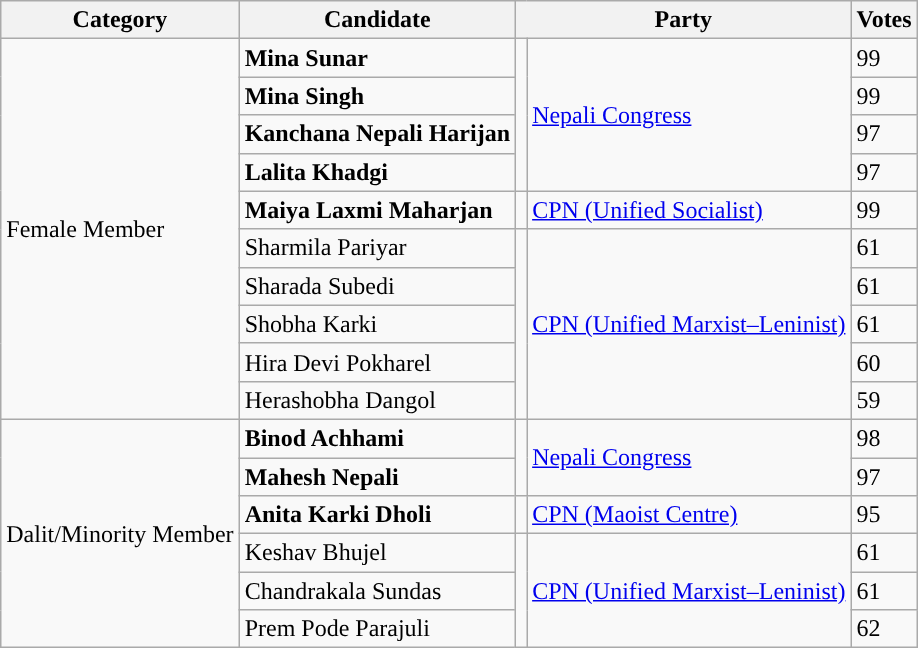<table class="wikitable">
<tr>
<th>Category</th>
<th>Candidate</th>
<th colspan="2">Party</th>
<th>Votes</th>
</tr>
<tr>
<td rowspan="10">Female Member</td>
<td><strong>Mina Sunar</strong></td>
<td rowspan="4"><br></td>
<td rowspan="4"><a href='#'>Nepali Congress</a></td>
<td>99</td>
</tr>
<tr>
<td><strong>Mina Singh</strong></td>
<td>99</td>
</tr>
<tr>
<td><strong>Kanchana Nepali Harijan</strong></td>
<td>97</td>
</tr>
<tr>
<td><strong>Lalita Khadgi</strong></td>
<td>97</td>
</tr>
<tr>
<td><strong>Maiya Laxmi Maharjan</strong></td>
<td><br></td>
<td><a href='#'>CPN (Unified Socialist)</a></td>
<td>99</td>
</tr>
<tr>
<td>Sharmila Pariyar</td>
<td rowspan="5"><br></td>
<td rowspan="5"><a href='#'>CPN (Unified Marxist–Leninist)</a></td>
<td>61</td>
</tr>
<tr>
<td>Sharada Subedi</td>
<td>61</td>
</tr>
<tr>
<td>Shobha Karki</td>
<td>61</td>
</tr>
<tr>
<td>Hira Devi Pokharel</td>
<td>60</td>
</tr>
<tr>
<td>Herashobha Dangol</td>
<td>59</td>
</tr>
<tr>
<td rowspan="6">Dalit/Minority Member</td>
<td><strong>Binod Achhami</strong></td>
<td rowspan="2"><br></td>
<td rowspan="2"><a href='#'>Nepali Congress</a></td>
<td>98</td>
</tr>
<tr>
<td><strong>Mahesh Nepali</strong></td>
<td>97</td>
</tr>
<tr>
<td><strong>Anita Karki Dholi</strong></td>
<td><br></td>
<td><a href='#'>CPN (Maoist Centre)</a></td>
<td>95</td>
</tr>
<tr>
<td>Keshav Bhujel</td>
<td rowspan="3"><br></td>
<td rowspan="3"><a href='#'>CPN (Unified Marxist–Leninist)</a></td>
<td>61</td>
</tr>
<tr>
<td>Chandrakala Sundas</td>
<td>61</td>
</tr>
<tr>
<td>Prem Pode Parajuli</td>
<td>62</td>
</tr>
</table>
